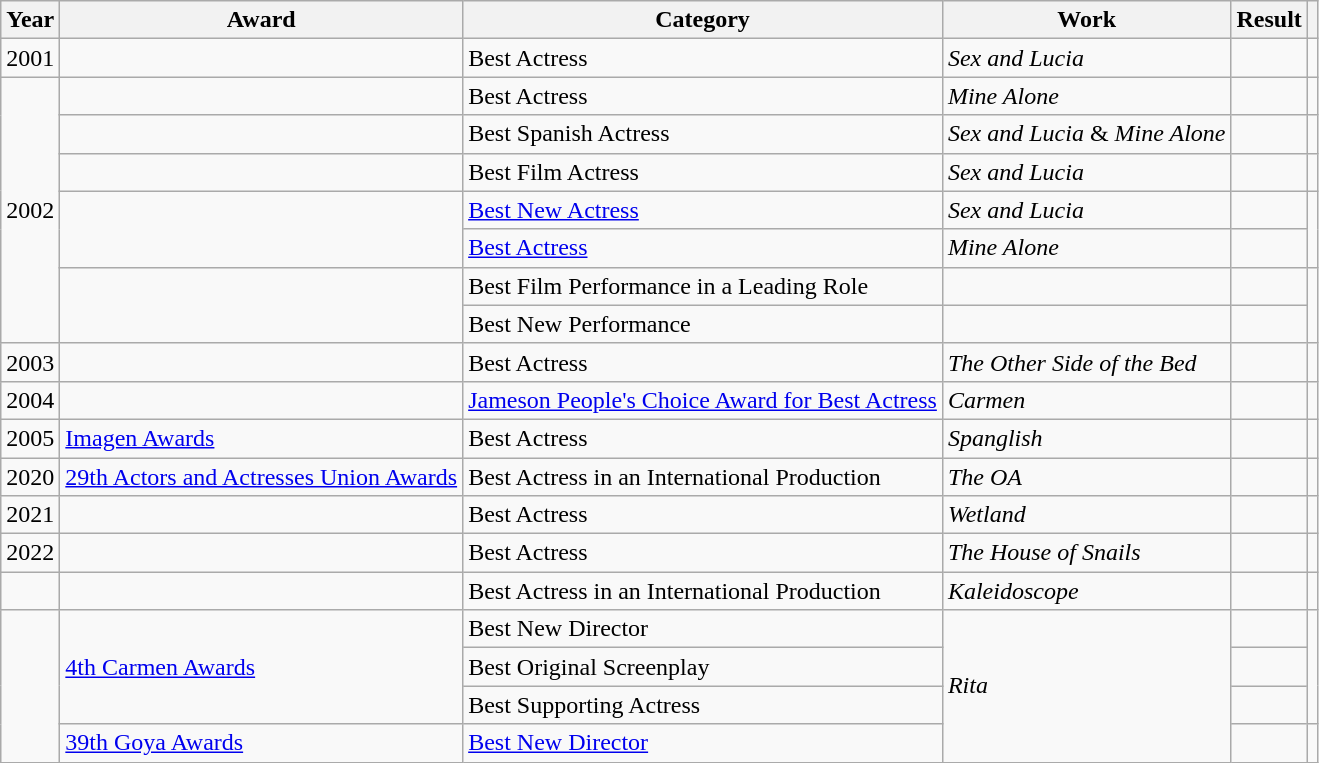<table class="wikitable sortable plainrowheaders">
<tr>
<th>Year</th>
<th>Award</th>
<th>Category</th>
<th>Work</th>
<th>Result</th>
<th scope="col" class="unsortable"></th>
</tr>
<tr>
<td align = "center">2001</td>
<td></td>
<td>Best Actress</td>
<td><em>Sex and Lucia</em></td>
<td></td>
<td align = "center"></td>
</tr>
<tr>
<td align = "center" rowspan = "7">2002</td>
<td></td>
<td>Best Actress</td>
<td><em>Mine Alone</em></td>
<td></td>
<td align = "center"></td>
</tr>
<tr>
<td></td>
<td>Best Spanish Actress</td>
<td><em>Sex and Lucia</em> & <em>Mine Alone</em></td>
<td></td>
<td align = "center"></td>
</tr>
<tr>
<td></td>
<td>Best Film Actress</td>
<td><em>Sex and Lucia</em></td>
<td></td>
<td align = "center"></td>
</tr>
<tr>
<td rowspan = "2"></td>
<td><a href='#'>Best New Actress</a></td>
<td><em>Sex and Lucia</em></td>
<td></td>
<td align = "center" rowspan = "2"></td>
</tr>
<tr>
<td><a href='#'>Best Actress</a></td>
<td><em>Mine Alone</em></td>
<td></td>
</tr>
<tr>
<td rowspan = "2"></td>
<td>Best Film Performance in a Leading Role</td>
<td></td>
<td></td>
<td rowspan = "2" align = "center"></td>
</tr>
<tr>
<td>Best New Performance</td>
<td></td>
<td></td>
</tr>
<tr>
<td align = "center">2003</td>
<td></td>
<td>Best Actress</td>
<td><em>The Other Side of the Bed</em></td>
<td></td>
<td align = "center"></td>
</tr>
<tr>
<td align = "center">2004</td>
<td></td>
<td><a href='#'>Jameson People's Choice Award for Best Actress</a></td>
<td><em>Carmen</em></td>
<td></td>
<td align= "center"></td>
</tr>
<tr>
<td align = "center">2005</td>
<td><a href='#'>Imagen Awards</a></td>
<td>Best Actress</td>
<td><em>Spanglish</em></td>
<td></td>
<td align = "center"></td>
</tr>
<tr>
<td align = "center">2020</td>
<td><a href='#'>29th Actors and Actresses Union Awards</a></td>
<td>Best Actress in an International Production</td>
<td><em>The OA</em></td>
<td></td>
<td align = "center"></td>
</tr>
<tr>
<td align = "center">2021</td>
<td></td>
<td>Best Actress</td>
<td><em>Wetland</em></td>
<td></td>
<td align = "center"></td>
</tr>
<tr>
<td align = "center">2022</td>
<td></td>
<td>Best Actress</td>
<td><em>The House of Snails</em></td>
<td></td>
<td align = "center"></td>
</tr>
<tr>
<td></td>
<td></td>
<td>Best Actress in an International Production</td>
<td><em>Kaleidoscope</em></td>
<td></td>
<td></td>
</tr>
<tr>
<td rowspan = "4"></td>
<td rowspan = "3"><a href='#'>4th Carmen Awards</a></td>
<td>Best New Director</td>
<td rowspan = "4"><em>Rita</em></td>
<td></td>
<td rowspan = "3"></td>
</tr>
<tr>
<td>Best Original Screenplay</td>
<td></td>
</tr>
<tr>
<td>Best Supporting Actress</td>
<td></td>
</tr>
<tr>
<td><a href='#'>39th Goya Awards</a></td>
<td><a href='#'>Best New Director</a></td>
<td></td>
<td></td>
</tr>
</table>
